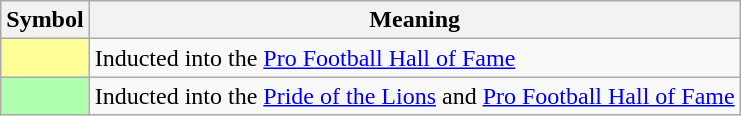<table class="wikitable plainrowheaders" border="1">
<tr>
<th scope="col">Symbol</th>
<th scope="col">Meaning</th>
</tr>
<tr>
<th scope="row" style="text-align:center; background-color:#FFFF99"></th>
<td>Inducted into the <a href='#'>Pro Football Hall of Fame</a></td>
</tr>
<tr>
<th scope="row" style="text-align:center; background-color:#AFFFAF"></th>
<td>Inducted into the <a href='#'>Pride of the Lions</a> and <a href='#'>Pro Football Hall of Fame</a></td>
</tr>
</table>
